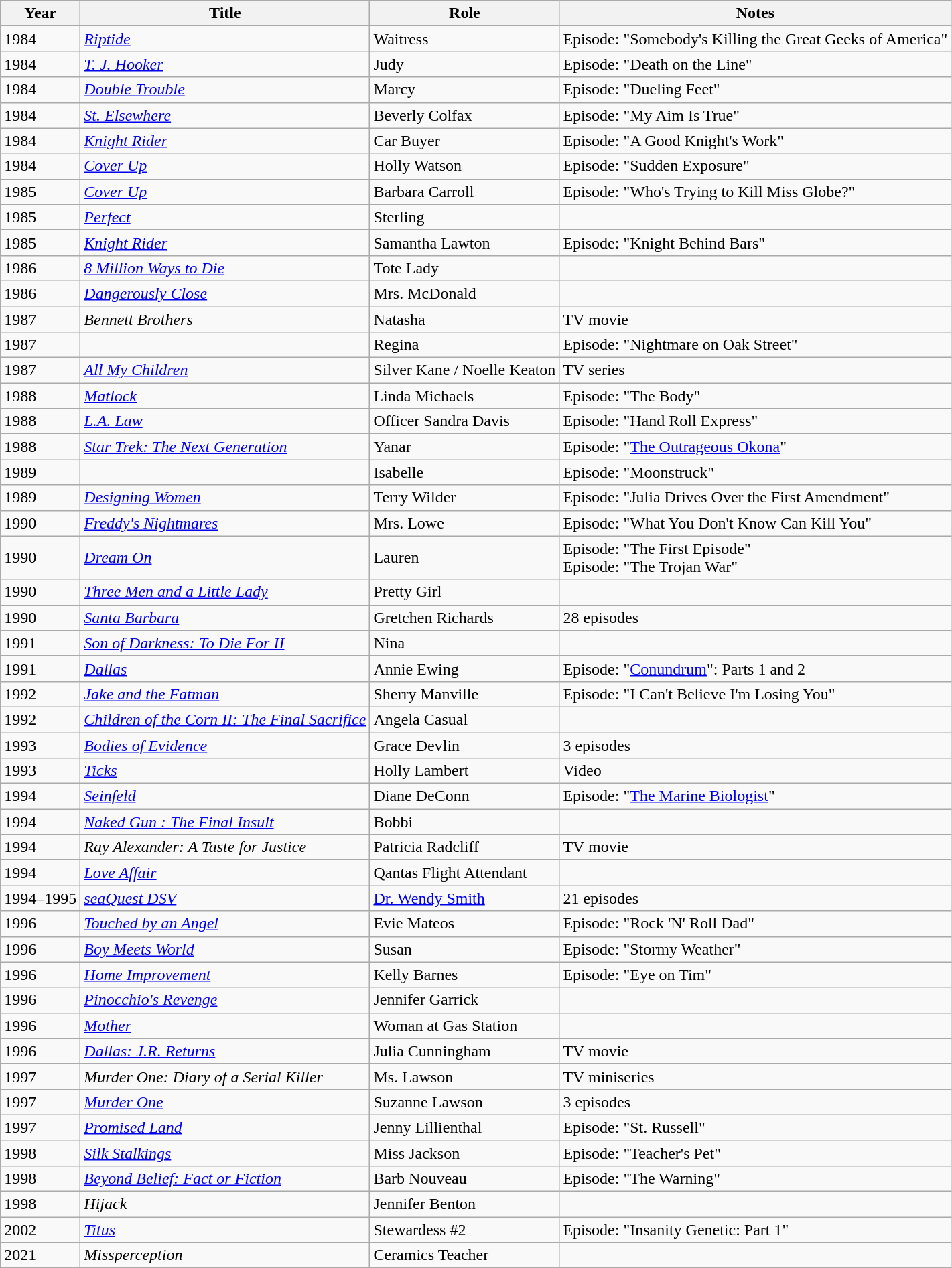<table class="wikitable sortable">
<tr>
<th>Year</th>
<th>Title</th>
<th>Role</th>
<th class="unsortable">Notes</th>
</tr>
<tr>
<td>1984</td>
<td><em><a href='#'>Riptide</a></em></td>
<td>Waitress</td>
<td>Episode: "Somebody's Killing the Great Geeks of America"</td>
</tr>
<tr>
<td>1984</td>
<td><em><a href='#'>T. J. Hooker</a></em></td>
<td>Judy</td>
<td>Episode: "Death on the Line"</td>
</tr>
<tr>
<td>1984</td>
<td><em><a href='#'>Double Trouble</a></em></td>
<td>Marcy</td>
<td>Episode: "Dueling Feet"</td>
</tr>
<tr>
<td>1984</td>
<td><em><a href='#'>St. Elsewhere</a></em></td>
<td>Beverly Colfax</td>
<td>Episode: "My Aim Is True"</td>
</tr>
<tr>
<td>1984</td>
<td><em><a href='#'>Knight Rider</a></em></td>
<td>Car Buyer</td>
<td>Episode: "A Good Knight's Work"</td>
</tr>
<tr>
<td>1984</td>
<td><em><a href='#'>Cover Up</a></em></td>
<td>Holly Watson</td>
<td>Episode: "Sudden Exposure"</td>
</tr>
<tr>
<td>1985</td>
<td><em><a href='#'>Cover Up</a></em></td>
<td>Barbara Carroll</td>
<td>Episode: "Who's Trying to Kill Miss Globe?"</td>
</tr>
<tr>
<td>1985</td>
<td><em><a href='#'>Perfect</a></em></td>
<td>Sterling</td>
<td></td>
</tr>
<tr>
<td>1985</td>
<td><em><a href='#'>Knight Rider</a></em></td>
<td>Samantha Lawton</td>
<td>Episode: "Knight Behind Bars"</td>
</tr>
<tr>
<td>1986</td>
<td><em><a href='#'>8 Million Ways to Die</a></em></td>
<td>Tote Lady</td>
<td></td>
</tr>
<tr>
<td>1986</td>
<td><em><a href='#'>Dangerously Close</a></em></td>
<td>Mrs. McDonald</td>
<td></td>
</tr>
<tr>
<td>1987</td>
<td><em>Bennett Brothers</em></td>
<td>Natasha</td>
<td>TV movie</td>
</tr>
<tr>
<td>1987</td>
<td><em></em></td>
<td>Regina</td>
<td>Episode: "Nightmare on Oak Street"</td>
</tr>
<tr>
<td>1987</td>
<td><em><a href='#'>All My Children</a></em></td>
<td>Silver Kane / Noelle Keaton</td>
<td>TV series</td>
</tr>
<tr>
<td>1988</td>
<td><em><a href='#'>Matlock</a></em></td>
<td>Linda Michaels</td>
<td>Episode: "The Body"</td>
</tr>
<tr>
<td>1988</td>
<td><em><a href='#'>L.A. Law</a></em></td>
<td>Officer Sandra Davis</td>
<td>Episode: "Hand Roll Express"</td>
</tr>
<tr>
<td>1988</td>
<td><em><a href='#'>Star Trek: The Next Generation</a></em></td>
<td>Yanar</td>
<td>Episode: "<a href='#'>The Outrageous Okona</a>"</td>
</tr>
<tr>
<td>1989</td>
<td><em></em></td>
<td>Isabelle</td>
<td>Episode: "Moonstruck"</td>
</tr>
<tr>
<td>1989</td>
<td><em><a href='#'>Designing Women</a></em></td>
<td>Terry Wilder</td>
<td>Episode: "Julia Drives Over the First Amendment"</td>
</tr>
<tr>
<td>1990</td>
<td><em><a href='#'>Freddy's Nightmares</a></em></td>
<td>Mrs. Lowe</td>
<td>Episode: "What You Don't Know Can Kill You"</td>
</tr>
<tr>
<td>1990</td>
<td><em><a href='#'>Dream On</a></em></td>
<td>Lauren</td>
<td>Episode: "The First Episode"<br>Episode: "The Trojan War"</td>
</tr>
<tr>
<td>1990</td>
<td><em><a href='#'>Three Men and a Little Lady</a></em></td>
<td>Pretty Girl</td>
<td></td>
</tr>
<tr>
<td>1990</td>
<td><em><a href='#'>Santa Barbara</a></em></td>
<td>Gretchen Richards</td>
<td>28 episodes</td>
</tr>
<tr>
<td>1991</td>
<td><em><a href='#'>Son of Darkness: To Die For II</a></em></td>
<td>Nina</td>
<td></td>
</tr>
<tr>
<td>1991</td>
<td><em><a href='#'>Dallas</a></em></td>
<td>Annie Ewing</td>
<td>Episode: "<a href='#'>Conundrum</a>": Parts 1 and 2</td>
</tr>
<tr>
<td>1992</td>
<td><em><a href='#'>Jake and the Fatman</a></em></td>
<td>Sherry Manville</td>
<td>Episode: "I Can't Believe I'm Losing You"</td>
</tr>
<tr>
<td>1992</td>
<td><em><a href='#'>Children of the Corn II: The Final Sacrifice</a></em></td>
<td>Angela Casual</td>
<td></td>
</tr>
<tr>
<td>1993</td>
<td><em><a href='#'>Bodies of Evidence</a></em></td>
<td>Grace Devlin</td>
<td>3 episodes</td>
</tr>
<tr>
<td>1993</td>
<td><em><a href='#'>Ticks</a></em></td>
<td>Holly Lambert</td>
<td>Video</td>
</tr>
<tr>
<td>1994</td>
<td><em><a href='#'>Seinfeld</a></em></td>
<td>Diane DeConn</td>
<td>Episode: "<a href='#'>The Marine Biologist</a>"</td>
</tr>
<tr>
<td>1994</td>
<td><em><a href='#'>Naked Gun : The Final Insult</a></em></td>
<td>Bobbi</td>
<td></td>
</tr>
<tr>
<td>1994</td>
<td><em>Ray Alexander: A Taste for Justice</em></td>
<td>Patricia Radcliff</td>
<td>TV movie</td>
</tr>
<tr>
<td>1994</td>
<td><em><a href='#'>Love Affair</a></em></td>
<td>Qantas Flight Attendant</td>
<td></td>
</tr>
<tr>
<td>1994–1995</td>
<td><em><a href='#'>seaQuest DSV</a></em></td>
<td><a href='#'>Dr. Wendy Smith</a></td>
<td>21 episodes</td>
</tr>
<tr>
<td>1996</td>
<td><em><a href='#'>Touched by an Angel</a></em></td>
<td>Evie Mateos</td>
<td>Episode: "Rock 'N' Roll Dad"</td>
</tr>
<tr>
<td>1996</td>
<td><em><a href='#'>Boy Meets World</a></em></td>
<td>Susan</td>
<td>Episode: "Stormy Weather"</td>
</tr>
<tr>
<td>1996</td>
<td><em><a href='#'>Home Improvement</a></em></td>
<td>Kelly Barnes</td>
<td>Episode: "Eye on Tim"</td>
</tr>
<tr>
<td>1996</td>
<td><em><a href='#'>Pinocchio's Revenge</a></em></td>
<td>Jennifer Garrick</td>
<td></td>
</tr>
<tr>
<td>1996</td>
<td><em><a href='#'>Mother</a></em></td>
<td>Woman at Gas Station</td>
<td></td>
</tr>
<tr>
<td>1996</td>
<td><em><a href='#'>Dallas: J.R. Returns</a></em></td>
<td>Julia Cunningham</td>
<td>TV movie</td>
</tr>
<tr>
<td>1997</td>
<td><em>Murder One: Diary of a Serial Killer</em></td>
<td>Ms. Lawson</td>
<td>TV miniseries</td>
</tr>
<tr>
<td>1997</td>
<td><em><a href='#'>Murder One</a></em></td>
<td>Suzanne Lawson</td>
<td>3 episodes</td>
</tr>
<tr>
<td>1997</td>
<td><em><a href='#'>Promised Land</a></em></td>
<td>Jenny Lillienthal</td>
<td>Episode: "St. Russell"</td>
</tr>
<tr>
<td>1998</td>
<td><em><a href='#'>Silk Stalkings</a></em></td>
<td>Miss Jackson</td>
<td>Episode: "Teacher's Pet"</td>
</tr>
<tr>
<td>1998</td>
<td><em><a href='#'>Beyond Belief: Fact or Fiction</a></em></td>
<td>Barb Nouveau</td>
<td>Episode: "The Warning"</td>
</tr>
<tr>
<td>1998</td>
<td><em>Hijack</em></td>
<td>Jennifer Benton</td>
<td></td>
</tr>
<tr>
<td>2002</td>
<td><em><a href='#'>Titus</a></em></td>
<td>Stewardess #2</td>
<td>Episode: "Insanity Genetic: Part 1"</td>
</tr>
<tr>
<td>2021</td>
<td><em>Missperception</em></td>
<td>Ceramics Teacher</td>
<td></td>
</tr>
</table>
